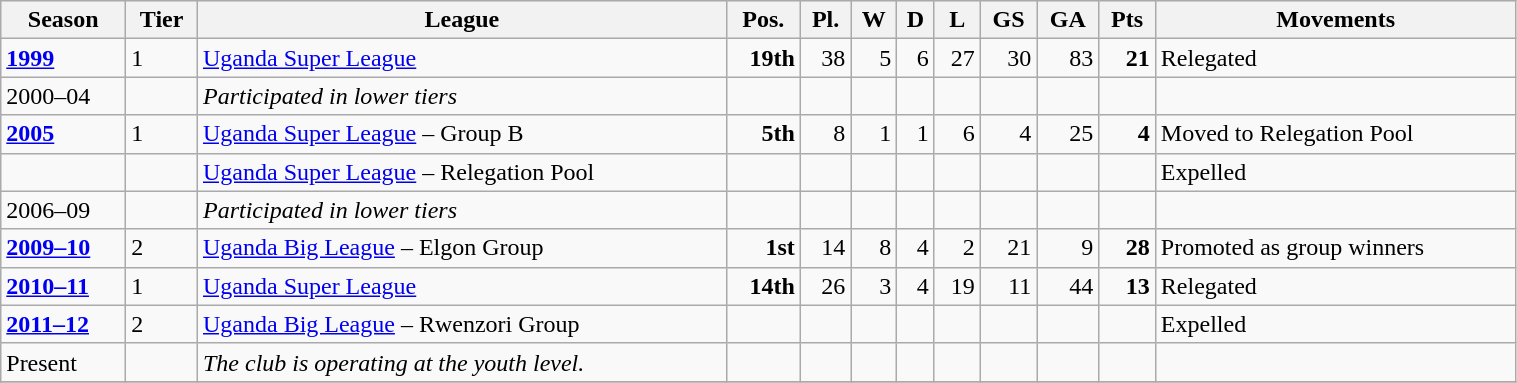<table class="wikitable" style="width:80%; font-size:100%">
<tr bgcolor="#efefef">
<th>Season</th>
<th>Tier</th>
<th>League</th>
<th>Pos.</th>
<th>Pl.</th>
<th>W</th>
<th>D</th>
<th>L</th>
<th>GS</th>
<th>GA</th>
<th>Pts</th>
<th>Movements</th>
</tr>
<tr>
<td><strong><a href='#'>1999</a></strong></td>
<td>1</td>
<td><a href='#'>Uganda Super League</a></td>
<td align=right><strong>19th</strong></td>
<td align=right>38</td>
<td align=right>5</td>
<td align=right>6</td>
<td align=right>27</td>
<td align=right>30</td>
<td align=right>83</td>
<td align=right><strong>21</strong></td>
<td>Relegated</td>
</tr>
<tr>
<td><span>2000–04</span></td>
<td></td>
<td><span><em>Participated in lower tiers</em></span></td>
<td align=right></td>
<td align=right></td>
<td align=right></td>
<td align=right></td>
<td align=right></td>
<td align=right></td>
<td align=right></td>
<td align=right></td>
<td></td>
</tr>
<tr>
<td><strong><a href='#'>2005</a></strong></td>
<td>1</td>
<td><a href='#'>Uganda Super League</a> – Group B</td>
<td align=right><strong>5th</strong></td>
<td align=right>8</td>
<td align=right>1</td>
<td align=right>1</td>
<td align=right>6</td>
<td align=right>4</td>
<td align=right>25</td>
<td align=right><strong>4</strong></td>
<td>Moved to Relegation Pool</td>
</tr>
<tr>
<td></td>
<td></td>
<td><a href='#'>Uganda Super League</a> – Relegation Pool</td>
<td align=right></td>
<td align=right></td>
<td align=right></td>
<td align=right></td>
<td align=right></td>
<td align=right></td>
<td align=right></td>
<td align=right></td>
<td>Expelled</td>
</tr>
<tr>
<td><span>2006–09</span></td>
<td></td>
<td><span><em>Participated in lower tiers</em></span></td>
<td align=right></td>
<td align=right></td>
<td align=right></td>
<td align=right></td>
<td align=right></td>
<td align=right></td>
<td align=right></td>
<td align=right></td>
<td></td>
</tr>
<tr>
<td><strong><a href='#'>2009–10</a></strong></td>
<td>2</td>
<td><a href='#'>Uganda Big League</a> – Elgon Group</td>
<td align=right><strong>1st</strong></td>
<td align=right>14</td>
<td align=right>8</td>
<td align=right>4</td>
<td align=right>2</td>
<td align=right>21</td>
<td align=right>9</td>
<td align=right><strong>28</strong></td>
<td>Promoted as group winners</td>
</tr>
<tr>
<td><strong><a href='#'>2010–11</a></strong></td>
<td>1</td>
<td><a href='#'>Uganda Super League</a></td>
<td align=right><strong>14th</strong></td>
<td align=right>26</td>
<td align=right>3</td>
<td align=right>4</td>
<td align=right>19</td>
<td align=right>11</td>
<td align=right>44</td>
<td align=right><strong>13</strong></td>
<td>Relegated</td>
</tr>
<tr>
<td><strong><a href='#'>2011–12</a></strong></td>
<td>2</td>
<td><a href='#'>Uganda Big League</a> – Rwenzori Group</td>
<td align=right></td>
<td align=right></td>
<td align=right></td>
<td align=right></td>
<td align=right></td>
<td align=right></td>
<td align=right></td>
<td align=right></td>
<td>Expelled</td>
</tr>
<tr>
<td><span>Present</span></td>
<td></td>
<td><span><em>The club is operating at the youth level.</em></span></td>
<td align=right></td>
<td align=right></td>
<td align=right></td>
<td align=right></td>
<td align=right></td>
<td align=right></td>
<td align=right></td>
<td align=right></td>
<td></td>
</tr>
<tr>
</tr>
</table>
